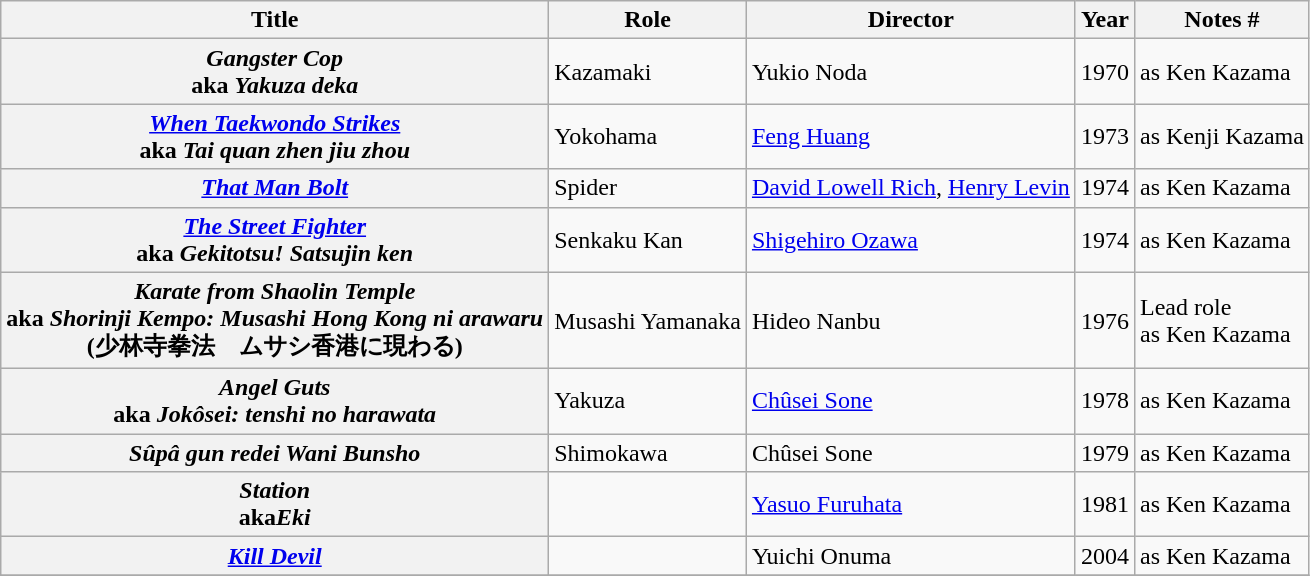<table class="wikitable plainrowheaders sortable">
<tr>
<th scope="col" class="unsortable">Title</th>
<th scope="col">Role</th>
<th scope="col">Director</th>
<th scope="col">Year</th>
<th scope="col" class="unsortable">Notes #</th>
</tr>
<tr>
<th scope="row"><em>Gangster Cop</em><br>aka <em>Yakuza deka</em></th>
<td>Kazamaki</td>
<td>Yukio Noda</td>
<td>1970</td>
<td>as Ken Kazama</td>
</tr>
<tr>
<th scope="row"><em><a href='#'>When Taekwondo Strikes</a></em><br>aka <em>Tai quan zhen jiu zhou</em></th>
<td>Yokohama</td>
<td><a href='#'>Feng Huang</a></td>
<td>1973</td>
<td>as Kenji Kazama</td>
</tr>
<tr>
<th scope="row"><em><a href='#'>That Man Bolt</a></em></th>
<td>Spider</td>
<td><a href='#'>David Lowell Rich</a>, <a href='#'>Henry Levin</a></td>
<td>1974</td>
<td>as Ken Kazama</td>
</tr>
<tr>
<th scope="row"><em><a href='#'>The Street Fighter</a></em><br>aka <em>Gekitotsu! Satsujin ken</em></th>
<td>Senkaku Kan</td>
<td><a href='#'>Shigehiro Ozawa</a></td>
<td>1974</td>
<td>as Ken Kazama</td>
</tr>
<tr>
<th scope="row"><em>Karate from Shaolin Temple</em><br>aka <em>Shorinji Kempo: Musashi Hong Kong ni arawaru</em><br>(少林寺拳法　ムサシ香港に現わる)</th>
<td>Musashi Yamanaka</td>
<td>Hideo Nanbu</td>
<td>1976</td>
<td>Lead role<br>as Ken Kazama</td>
</tr>
<tr>
<th scope="row"><em>Angel Guts</em><br>aka <em>Jokôsei: tenshi no harawata</em></th>
<td>Yakuza</td>
<td><a href='#'>Chûsei Sone</a></td>
<td>1978</td>
<td>as Ken Kazama</td>
</tr>
<tr>
<th scope="row"><em>Sûpâ gun redei Wani Bunsho</em></th>
<td>Shimokawa</td>
<td>Chûsei Sone</td>
<td>1979</td>
<td>as Ken Kazama</td>
</tr>
<tr>
<th scope="row"><em>Station</em><br>aka<em>Eki </em></th>
<td></td>
<td><a href='#'>Yasuo Furuhata</a></td>
<td>1981</td>
<td>as Ken Kazama</td>
</tr>
<tr>
<th scope="row"><em><a href='#'>Kill Devil</a></em></th>
<td></td>
<td>Yuichi Onuma</td>
<td>2004</td>
<td>as Ken Kazama</td>
</tr>
<tr>
</tr>
</table>
